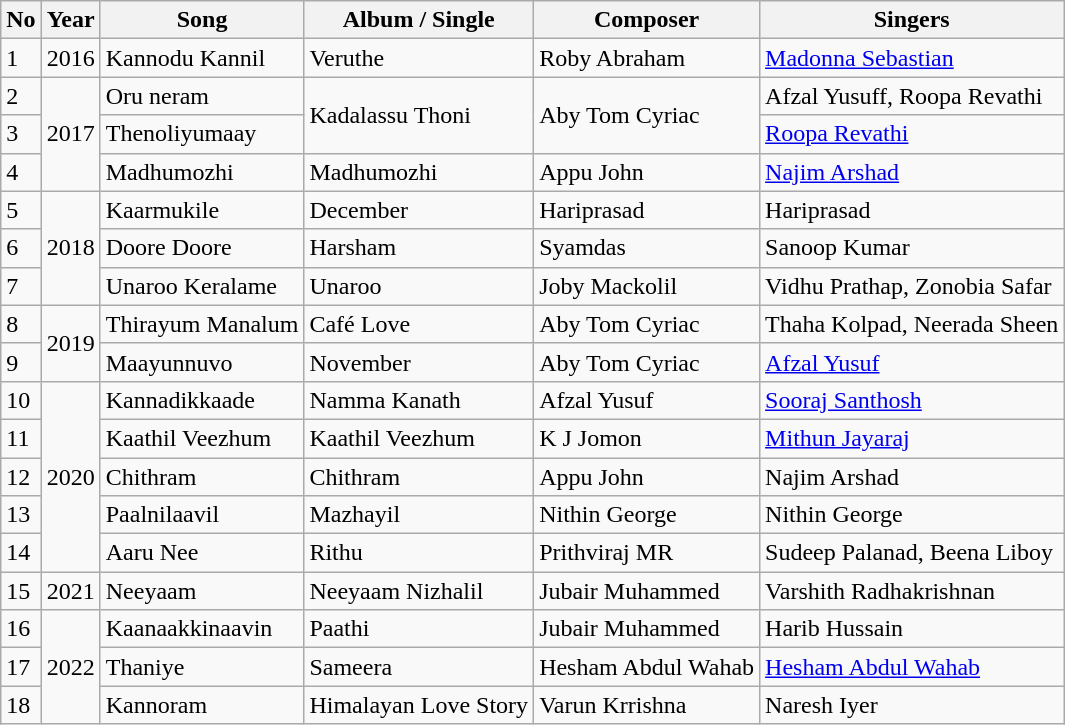<table class="wikitable">
<tr>
<th>No</th>
<th>Year</th>
<th>Song</th>
<th>Album / Single</th>
<th>Composer</th>
<th>Singers</th>
</tr>
<tr>
<td>1</td>
<td>2016</td>
<td>Kannodu  Kannil</td>
<td>Veruthe</td>
<td>Roby  Abraham</td>
<td><a href='#'>Madonna Sebastian</a></td>
</tr>
<tr>
<td>2</td>
<td rowspan="3">2017</td>
<td>Oru neram</td>
<td rowspan="2">Kadalassu Thoni</td>
<td rowspan="2">Aby Tom Cyriac</td>
<td>Afzal Yusuff, Roopa Revathi</td>
</tr>
<tr>
<td>3</td>
<td>Thenoliyumaay</td>
<td><a href='#'>Roopa Revathi</a></td>
</tr>
<tr>
<td>4</td>
<td>Madhumozhi</td>
<td>Madhumozhi</td>
<td>Appu John</td>
<td><a href='#'>Najim Arshad</a></td>
</tr>
<tr>
<td>5</td>
<td rowspan="3">2018</td>
<td>Kaarmukile</td>
<td>December</td>
<td>Hariprasad</td>
<td>Hariprasad</td>
</tr>
<tr>
<td>6</td>
<td>Doore Doore</td>
<td>Harsham</td>
<td>Syamdas</td>
<td>Sanoop Kumar</td>
</tr>
<tr>
<td>7</td>
<td>Unaroo Keralame</td>
<td>Unaroo</td>
<td>Joby Mackolil</td>
<td>Vidhu Prathap, Zonobia Safar</td>
</tr>
<tr>
<td>8</td>
<td rowspan="2">2019</td>
<td>Thirayum Manalum</td>
<td>Café Love</td>
<td>Aby Tom Cyriac</td>
<td>Thaha Kolpad, Neerada Sheen</td>
</tr>
<tr>
<td>9</td>
<td>Maayunnuvo</td>
<td>November</td>
<td>Aby Tom Cyriac</td>
<td><a href='#'>Afzal Yusuf</a></td>
</tr>
<tr>
<td>10</td>
<td rowspan="5">2020</td>
<td>Kannadikkaade</td>
<td>Namma Kanath</td>
<td>Afzal Yusuf</td>
<td><a href='#'>Sooraj Santhosh</a></td>
</tr>
<tr>
<td>11</td>
<td>Kaathil Veezhum</td>
<td>Kaathil  Veezhum</td>
<td>K J Jomon</td>
<td><a href='#'>Mithun Jayaraj</a></td>
</tr>
<tr>
<td>12</td>
<td>Chithram</td>
<td>Chithram</td>
<td>Appu John</td>
<td>Najim Arshad</td>
</tr>
<tr>
<td>13</td>
<td>Paalnilaavil</td>
<td>Mazhayil</td>
<td>Nithin George</td>
<td>Nithin George</td>
</tr>
<tr>
<td>14</td>
<td>Aaru Nee</td>
<td>Rithu</td>
<td>Prithviraj MR</td>
<td>Sudeep Palanad, Beena Liboy</td>
</tr>
<tr>
<td>15</td>
<td>2021</td>
<td>Neeyaam</td>
<td>Neeyaam  Nizhalil</td>
<td>Jubair Muhammed</td>
<td>Varshith Radhakrishnan</td>
</tr>
<tr>
<td>16</td>
<td rowspan="3">2022</td>
<td>Kaanaakkinaavin</td>
<td>Paathi</td>
<td>Jubair Muhammed</td>
<td>Harib Hussain</td>
</tr>
<tr>
<td>17</td>
<td>Thaniye</td>
<td>Sameera</td>
<td>Hesham Abdul Wahab</td>
<td><a href='#'>Hesham Abdul Wahab</a></td>
</tr>
<tr>
<td>18</td>
<td>Kannoram</td>
<td>Himalayan Love  Story</td>
<td>Varun Krrishna</td>
<td>Naresh Iyer</td>
</tr>
</table>
